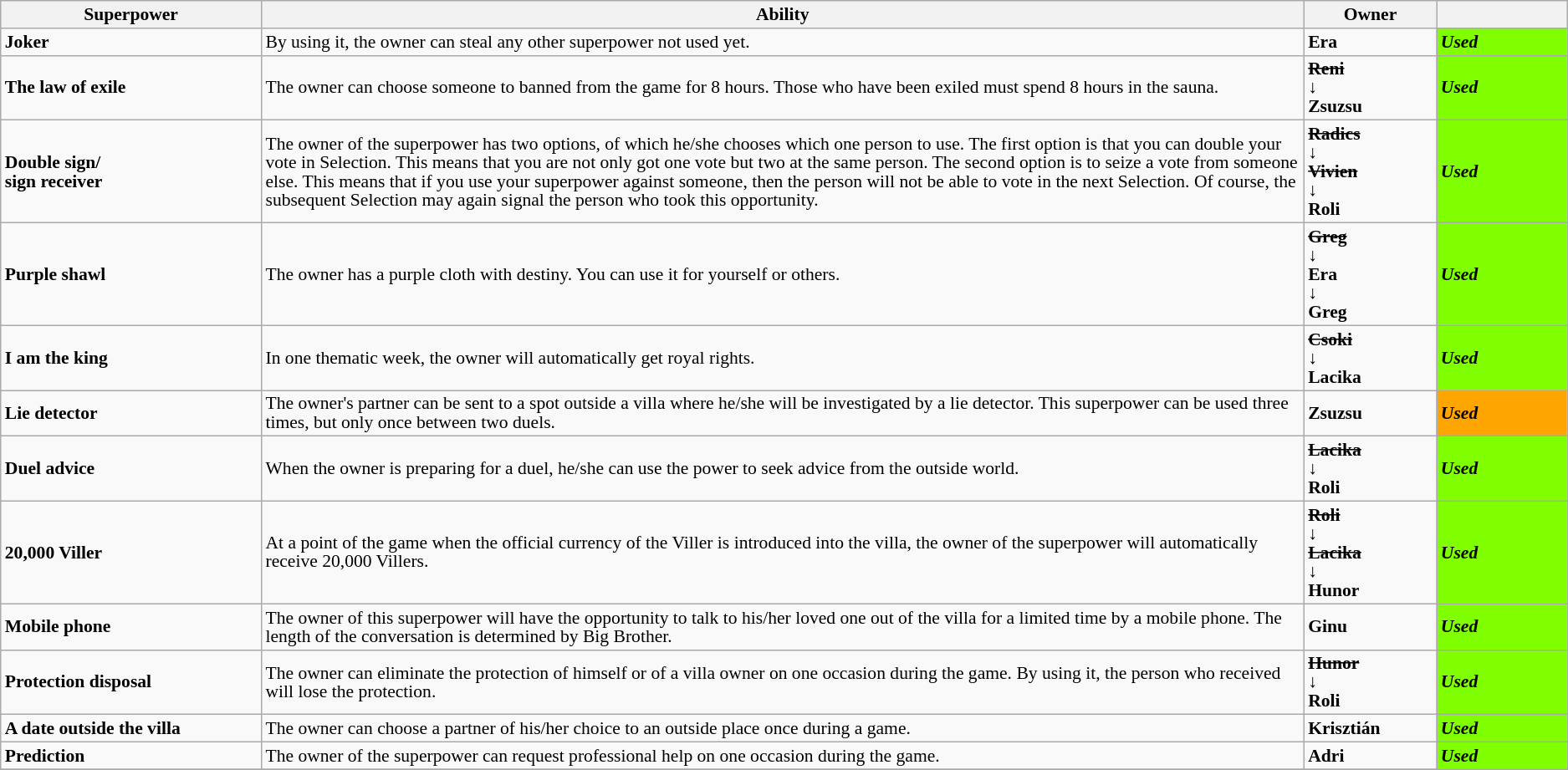<table class="wikitable" style="font-size:90%; width:auto; line-height:15px;">
<tr>
<th style="width:10%;">Superpower</th>
<th style="width:40%;">Ability</th>
<th style="width:5%;">Owner</th>
<th style="width:5%;"></th>
</tr>
<tr>
<td><strong>Joker</strong></td>
<td>By using it, the owner can steal any other superpower not used yet.</td>
<td><strong>Era</strong></td>
<td style="background:#7FFF00"><strong><em>Used</em></strong><br></td>
</tr>
<tr>
<td><strong>The law of exile</strong></td>
<td>The owner can choose someone to banned from the game for 8 hours. Those who have been exiled must spend 8 hours in the sauna.</td>
<td><s><strong>Reni</strong></s><br>↓<br><strong>Zsuzsu</strong></td>
<td style="background:#7FFF00"><strong><em>Used</em></strong><br></td>
</tr>
<tr>
<td><strong>Double sign/<br>sign receiver</strong></td>
<td>The owner of the superpower has two options, of which he/she chooses which one person to use. The first option is that you can double your vote in Selection. This means that you are not only got one vote but two at the same person. The second option is to seize a vote from someone else. This means that if you use your superpower against someone, then the person will not be able to vote in the next Selection. Of course, the subsequent Selection may again signal the person who took this opportunity.</td>
<td><s><strong>Radics</strong></s><br>↓<br><s><strong>Vivien</strong></s><br>↓<br><strong>Roli</strong></td>
<td style="background:#7FFF00"><strong><em>Used</em></strong><br></td>
</tr>
<tr>
<td><strong>Purple shawl</strong></td>
<td>The owner has a purple cloth with destiny. You can use it for yourself or others.</td>
<td><s><strong>Greg</strong></s><br>↓<br><strong>Era</strong><br>↓<br><strong>Greg</strong></td>
<td style="background:#7FFF00"><strong><em>Used</em></strong><br></td>
</tr>
<tr>
<td><strong>I am the king</strong></td>
<td>In one thematic week, the owner will automatically get royal rights.</td>
<td><strong><s>Csoki</s></strong><br>↓<br><strong>Lacika</strong></td>
<td style="background:#7FFF00"><strong><em>Used</em></strong><br></td>
</tr>
<tr>
<td><strong>Lie detector</strong></td>
<td>The owner's partner can be sent to a spot outside a villa where he/she will be investigated by a lie detector. This superpower can be used three times, but only once between two duels.</td>
<td><strong>Zsuzsu</strong></td>
<td style="background:orange"><strong><em>Used</em></strong><br></td>
</tr>
<tr>
<td><strong>Duel advice</strong></td>
<td>When the owner is preparing for a duel, he/she can use the power to seek advice from the outside world.</td>
<td><strong><s>Lacika</s></strong><br>↓<br><strong>Roli</strong></td>
<td style="background:#7FFF00"><strong><em>Used</em></strong><br></td>
</tr>
<tr>
<td><strong>20,000 Viller</strong></td>
<td>At a point of the game when the official currency of the Viller is introduced into the villa, the owner of the superpower will automatically receive 20,000 Villers.</td>
<td><strong><s>Roli</s></strong><br><strong>↓</strong> <br><strong><s>Lacika</s></strong><br><strong>↓</strong><br><strong>Hunor</strong></td>
<td style="background:#7FFF00"><strong><em>Used</em></strong><br></td>
</tr>
<tr>
<td><strong>Mobile phone</strong></td>
<td>The owner of this superpower will have the opportunity to talk to his/her loved one out of the villa for a limited time by a mobile phone. The length of the conversation is determined by Big Brother.</td>
<td><strong>Ginu</strong></td>
<td style="background:#7FFF00"><strong><em>Used</em></strong><br></td>
</tr>
<tr>
<td><strong>Protection disposal</strong></td>
<td>The owner can eliminate the protection of himself or of a villa owner on one occasion during the game. By using it, the person who received will lose the protection.</td>
<td><s><strong>Hunor</strong></s><br><strong>↓</strong> <br><strong>Roli</strong></td>
<td style="background:#7FFF00"><strong><em>Used</em></strong><br></td>
</tr>
<tr>
<td><strong>A date outside the villa</strong></td>
<td>The owner can choose a partner of his/her choice to an outside place once during a game.</td>
<td><strong>Krisztián</strong></td>
<td style="background:#7FFF00"><strong><em>Used</em></strong><br></td>
</tr>
<tr>
<td><strong>Prediction</strong></td>
<td>The owner of the superpower can request professional help on one occasion during the game.</td>
<td><strong>Adri</strong></td>
<td style="background:#7FFF00"><strong><em>Used</em></strong><br></td>
</tr>
<tr>
</tr>
</table>
